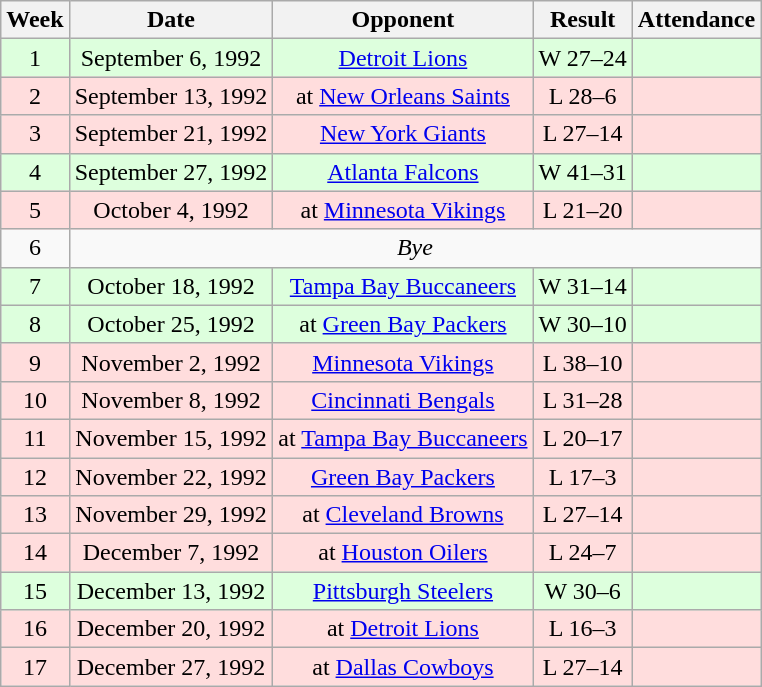<table class="wikitable" align="center">
<tr>
<th>Week</th>
<th>Date</th>
<th>Opponent</th>
<th>Result</th>
<th>Attendance</th>
</tr>
<tr style="background: #ddffdd;" align="center">
<td>1</td>
<td>September 6, 1992</td>
<td><a href='#'>Detroit Lions</a></td>
<td>W 27–24</td>
<td></td>
</tr>
<tr style="background: #ffdddd;" align="center">
<td>2</td>
<td>September 13, 1992</td>
<td>at <a href='#'>New Orleans Saints</a></td>
<td>L 28–6</td>
<td></td>
</tr>
<tr style="background: #ffdddd;" align="center">
<td>3</td>
<td>September 21, 1992</td>
<td><a href='#'>New York Giants</a></td>
<td>L 27–14</td>
<td></td>
</tr>
<tr style="background: #ddffdd;" align="center">
<td>4</td>
<td>September 27, 1992</td>
<td><a href='#'>Atlanta Falcons</a></td>
<td>W 41–31</td>
<td></td>
</tr>
<tr style="background: #ffdddd;" align="center">
<td>5</td>
<td>October 4, 1992</td>
<td>at <a href='#'>Minnesota Vikings</a></td>
<td>L 21–20</td>
<td></td>
</tr>
<tr align="center">
<td>6</td>
<td colspan="4" align="center"><em>Bye</em></td>
</tr>
<tr style="background: #ddffdd;" align="center">
<td>7</td>
<td>October 18, 1992</td>
<td><a href='#'>Tampa Bay Buccaneers</a></td>
<td>W 31–14</td>
<td></td>
</tr>
<tr style="background: #ddffdd;" align="center">
<td>8</td>
<td>October 25, 1992</td>
<td>at <a href='#'>Green Bay Packers</a></td>
<td>W 30–10</td>
<td></td>
</tr>
<tr style="background: #ffdddd;" align="center">
<td>9</td>
<td>November 2, 1992</td>
<td><a href='#'>Minnesota Vikings</a></td>
<td>L 38–10</td>
<td></td>
</tr>
<tr style="background: #ffdddd;" align="center">
<td>10</td>
<td>November 8, 1992</td>
<td><a href='#'>Cincinnati Bengals</a></td>
<td>L 31–28</td>
<td></td>
</tr>
<tr style="background: #ffdddd;" align="center">
<td>11</td>
<td>November 15, 1992</td>
<td>at <a href='#'>Tampa Bay Buccaneers</a></td>
<td>L 20–17</td>
<td></td>
</tr>
<tr style="background: #ffdddd;" align="center">
<td>12</td>
<td>November 22, 1992</td>
<td><a href='#'>Green Bay Packers</a></td>
<td>L 17–3</td>
<td></td>
</tr>
<tr style="background: #ffdddd;" align="center">
<td>13</td>
<td>November 29, 1992</td>
<td>at <a href='#'>Cleveland Browns</a></td>
<td>L 27–14</td>
<td></td>
</tr>
<tr style="background: #ffdddd;" align="center">
<td>14</td>
<td>December 7, 1992</td>
<td>at <a href='#'>Houston Oilers</a></td>
<td>L 24–7</td>
<td></td>
</tr>
<tr style="background: #ddffdd;" align="center">
<td>15</td>
<td>December 13, 1992</td>
<td><a href='#'>Pittsburgh Steelers</a></td>
<td>W 30–6</td>
<td></td>
</tr>
<tr style="background: #ffdddd;" align="center">
<td>16</td>
<td>December 20, 1992</td>
<td>at <a href='#'>Detroit Lions</a></td>
<td>L 16–3</td>
<td></td>
</tr>
<tr style="background: #ffdddd;" align="center">
<td>17</td>
<td>December 27, 1992</td>
<td>at <a href='#'>Dallas Cowboys</a></td>
<td>L 27–14</td>
<td></td>
</tr>
</table>
